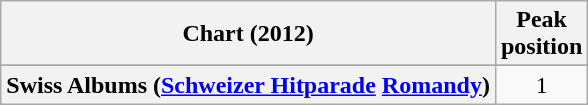<table class="wikitable sortable plainrowheaders" style="text-align:center">
<tr>
<th scope="col">Chart (2012)</th>
<th scope="col">Peak<br>position</th>
</tr>
<tr>
</tr>
<tr>
</tr>
<tr>
</tr>
<tr>
</tr>
<tr>
<th scope="row">Swiss Albums (<a href='#'>Schweizer Hitparade</a> <a href='#'>Romandy</a>)</th>
<td>1</td>
</tr>
</table>
